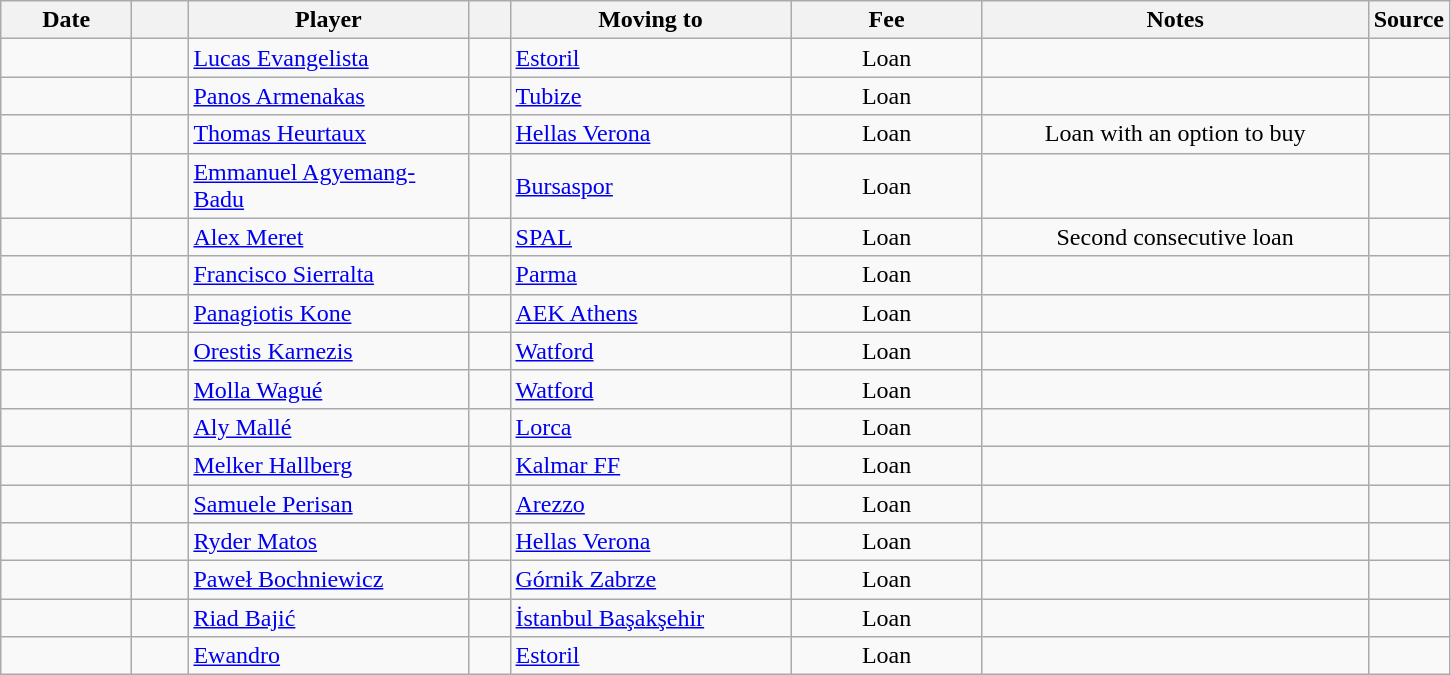<table class="wikitable sortable">
<tr>
<th style="width:80px;">Date</th>
<th style="width:30px;"></th>
<th style="width:180px;">Player</th>
<th style="width:20px;"></th>
<th style="width:180px;">Moving to</th>
<th style="width:120px;" class="unsortable">Fee</th>
<th style="width:250px;" class="unsortable">Notes</th>
<th style="width:20px;">Source</th>
</tr>
<tr>
<td></td>
<td align=center></td>
<td> <a href='#'>Lucas Evangelista</a></td>
<td align=center></td>
<td> <a href='#'>Estoril</a></td>
<td align=center>Loan</td>
<td align=center></td>
<td></td>
</tr>
<tr>
<td></td>
<td align=center></td>
<td> <a href='#'>Panos Armenakas</a></td>
<td align=center></td>
<td> <a href='#'>Tubize</a></td>
<td align=center>Loan</td>
<td align=center></td>
<td></td>
</tr>
<tr>
<td></td>
<td align=center></td>
<td> <a href='#'>Thomas Heurtaux</a></td>
<td align=center></td>
<td> <a href='#'>Hellas Verona</a></td>
<td align=center>Loan</td>
<td align=center>Loan with an option to buy</td>
<td></td>
</tr>
<tr>
<td></td>
<td align=center></td>
<td> <a href='#'>Emmanuel Agyemang-Badu</a></td>
<td align=center></td>
<td> <a href='#'>Bursaspor</a></td>
<td align=center>Loan</td>
<td align=center></td>
<td></td>
</tr>
<tr>
<td></td>
<td align=center></td>
<td> <a href='#'>Alex Meret</a></td>
<td align=center></td>
<td> <a href='#'>SPAL</a></td>
<td align=center>Loan</td>
<td align=center>Second consecutive loan</td>
<td></td>
</tr>
<tr>
<td></td>
<td align=center></td>
<td> <a href='#'>Francisco Sierralta</a></td>
<td align=center></td>
<td> <a href='#'>Parma</a></td>
<td align=center>Loan</td>
<td align=center></td>
<td></td>
</tr>
<tr>
<td></td>
<td align=center></td>
<td> <a href='#'>Panagiotis Kone</a></td>
<td align=center></td>
<td> <a href='#'>AEK Athens</a></td>
<td align=center>Loan</td>
<td align=center></td>
<td></td>
</tr>
<tr>
<td></td>
<td align=center></td>
<td> <a href='#'>Orestis Karnezis</a></td>
<td align=center></td>
<td> <a href='#'>Watford</a></td>
<td align=center>Loan</td>
<td align=center></td>
<td></td>
</tr>
<tr>
<td></td>
<td align=center></td>
<td> <a href='#'>Molla Wagué</a></td>
<td align=center></td>
<td> <a href='#'>Watford</a></td>
<td align=center>Loan</td>
<td align=center></td>
<td></td>
</tr>
<tr>
<td></td>
<td align=center></td>
<td> <a href='#'>Aly Mallé</a></td>
<td align=center></td>
<td> <a href='#'>Lorca</a></td>
<td align=center>Loan</td>
<td align=center></td>
<td></td>
</tr>
<tr>
<td></td>
<td align=center></td>
<td> <a href='#'>Melker Hallberg</a></td>
<td align=center></td>
<td> <a href='#'>Kalmar FF</a></td>
<td align=center>Loan</td>
<td align=center></td>
<td></td>
</tr>
<tr>
<td></td>
<td align=center></td>
<td> <a href='#'>Samuele Perisan</a></td>
<td align=center></td>
<td> <a href='#'>Arezzo</a></td>
<td align=center>Loan</td>
<td align=center></td>
<td></td>
</tr>
<tr>
<td></td>
<td align=center></td>
<td> <a href='#'>Ryder Matos</a></td>
<td align=center></td>
<td> <a href='#'>Hellas Verona</a></td>
<td align=center>Loan</td>
<td align=center></td>
<td></td>
</tr>
<tr>
<td></td>
<td align=center></td>
<td> <a href='#'>Paweł Bochniewicz</a></td>
<td align=center></td>
<td> <a href='#'>Górnik Zabrze</a></td>
<td align=center>Loan</td>
<td align=center></td>
<td></td>
</tr>
<tr>
<td></td>
<td align=center></td>
<td> <a href='#'>Riad Bajić</a></td>
<td align=center></td>
<td> <a href='#'>İstanbul Başakşehir</a></td>
<td align=center>Loan</td>
<td align=center></td>
<td></td>
</tr>
<tr>
<td></td>
<td align=center></td>
<td> <a href='#'>Ewandro</a></td>
<td align=center></td>
<td> <a href='#'>Estoril</a></td>
<td align=center>Loan</td>
<td align=center></td>
<td></td>
</tr>
</table>
